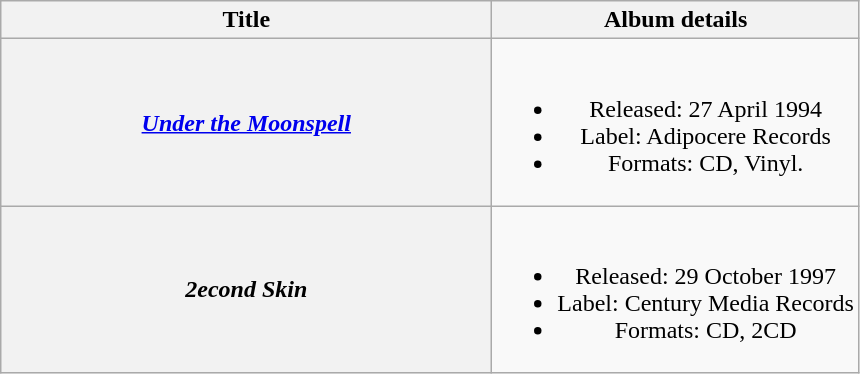<table class="wikitable plainrowheaders" style="text-align:center;">
<tr>
<th scope="col" style="width:20em;">Title</th>
<th scope="col">Album details</th>
</tr>
<tr>
<th scope="row"><em><a href='#'>Under the Moonspell</a></em></th>
<td><br><ul><li>Released: 27 April 1994</li><li>Label: Adipocere Records</li><li>Formats: CD, Vinyl.</li></ul></td>
</tr>
<tr>
<th scope="row"><em>2econd Skin</em></th>
<td><br><ul><li>Released: 29 October 1997</li><li>Label: Century Media Records</li><li>Formats: CD, 2CD</li></ul></td>
</tr>
</table>
